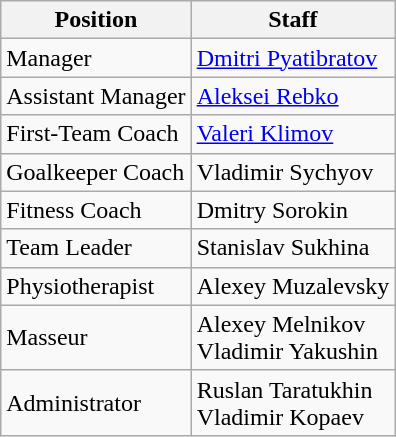<table class="wikitable">
<tr>
<th>Position</th>
<th>Staff</th>
</tr>
<tr>
<td>Manager</td>
<td> <a href='#'>Dmitri Pyatibratov</a></td>
</tr>
<tr>
<td>Assistant Manager</td>
<td> <a href='#'>Aleksei Rebko</a></td>
</tr>
<tr>
<td>First-Team Coach</td>
<td> <a href='#'>Valeri Klimov</a></td>
</tr>
<tr>
<td>Goalkeeper Coach</td>
<td> Vladimir Sychyov</td>
</tr>
<tr>
<td>Fitness Coach</td>
<td> Dmitry Sorokin</td>
</tr>
<tr>
<td>Team Leader</td>
<td> Stanislav Sukhina</td>
</tr>
<tr>
<td>Physiotherapist</td>
<td> Alexey Muzalevsky</td>
</tr>
<tr>
<td>Masseur</td>
<td> Alexey Melnikov <br>   Vladimir Yakushin</td>
</tr>
<tr>
<td>Administrator</td>
<td> Ruslan Taratukhin <br>  Vladimir Kopaev</td>
</tr>
</table>
